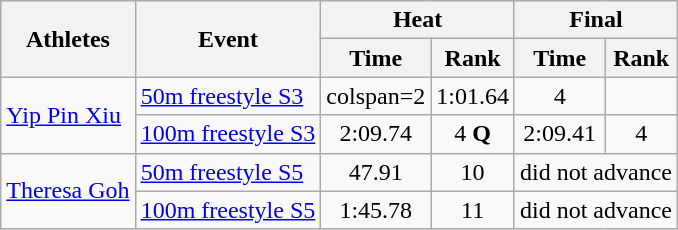<table class=wikitable>
<tr>
<th rowspan="2">Athletes</th>
<th rowspan="2">Event</th>
<th colspan="2">Heat</th>
<th colspan="2">Final</th>
</tr>
<tr>
<th>Time</th>
<th>Rank</th>
<th>Time</th>
<th>Rank</th>
</tr>
<tr align=center>
<td align=left rowspan=2><a href='#'>Yip Pin Xiu</a></td>
<td align=left><a href='#'>50m freestyle S3</a></td>
<td>colspan=2 </td>
<td>1:01.64</td>
<td>4</td>
</tr>
<tr align=center>
<td align=left><a href='#'>100m freestyle S3</a></td>
<td>2:09.74</td>
<td>4 <strong>Q</strong></td>
<td>2:09.41</td>
<td>4</td>
</tr>
<tr align=center>
<td align=left rowspan=2><a href='#'>Theresa Goh</a></td>
<td align=left><a href='#'>50m freestyle S5</a></td>
<td>47.91</td>
<td>10</td>
<td colspan=2>did not advance</td>
</tr>
<tr align=center>
<td align=left><a href='#'>100m freestyle S5</a></td>
<td>1:45.78</td>
<td>11</td>
<td colspan=2>did not advance</td>
</tr>
</table>
